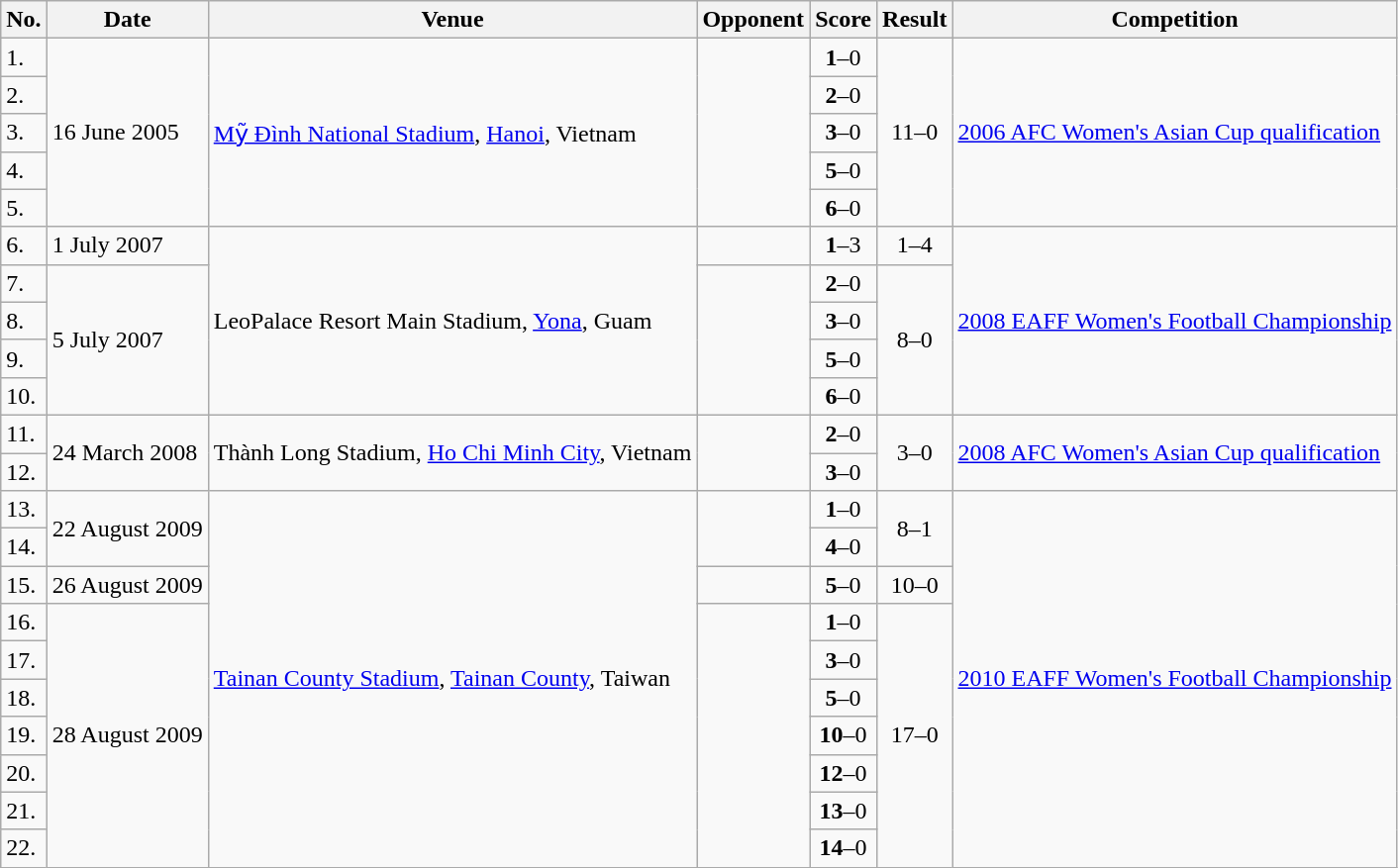<table class="wikitable">
<tr>
<th>No.</th>
<th>Date</th>
<th>Venue</th>
<th>Opponent</th>
<th>Score</th>
<th>Result</th>
<th>Competition</th>
</tr>
<tr>
<td>1.</td>
<td rowspan=5>16 June 2005</td>
<td rowspan=5><a href='#'>Mỹ Đình National Stadium</a>, <a href='#'>Hanoi</a>, Vietnam</td>
<td rowspan=5></td>
<td align=center><strong>1</strong>–0</td>
<td rowspan=5 align=center>11–0</td>
<td rowspan=5><a href='#'>2006 AFC Women's Asian Cup qualification</a></td>
</tr>
<tr>
<td>2.</td>
<td align=center><strong>2</strong>–0</td>
</tr>
<tr>
<td>3.</td>
<td align=center><strong>3</strong>–0</td>
</tr>
<tr>
<td>4.</td>
<td align=center><strong>5</strong>–0</td>
</tr>
<tr>
<td>5.</td>
<td align=center><strong>6</strong>–0</td>
</tr>
<tr>
<td>6.</td>
<td>1 July 2007</td>
<td rowspan=5>LeoPalace Resort Main Stadium, <a href='#'>Yona</a>, Guam</td>
<td></td>
<td align=center><strong>1</strong>–3</td>
<td align=center>1–4</td>
<td rowspan=5><a href='#'>2008 EAFF Women's Football Championship</a></td>
</tr>
<tr>
<td>7.</td>
<td rowspan=4>5 July 2007</td>
<td rowspan=4></td>
<td align=center><strong>2</strong>–0</td>
<td rowspan=4 align=center>8–0</td>
</tr>
<tr>
<td>8.</td>
<td align=center><strong>3</strong>–0</td>
</tr>
<tr>
<td>9.</td>
<td align=center><strong>5</strong>–0</td>
</tr>
<tr>
<td>10.</td>
<td align=center><strong>6</strong>–0</td>
</tr>
<tr>
<td>11.</td>
<td rowspan=2>24 March 2008</td>
<td rowspan=2>Thành Long Stadium, <a href='#'>Ho Chi Minh City</a>, Vietnam</td>
<td rowspan=2></td>
<td align=center><strong>2</strong>–0</td>
<td rowspan=2 align=center>3–0</td>
<td rowspan=2><a href='#'>2008 AFC Women's Asian Cup qualification</a></td>
</tr>
<tr>
<td>12.</td>
<td align=center><strong>3</strong>–0</td>
</tr>
<tr>
<td>13.</td>
<td rowspan=2>22 August 2009</td>
<td rowspan=10><a href='#'>Tainan County Stadium</a>, <a href='#'>Tainan County</a>, Taiwan</td>
<td rowspan=2></td>
<td align=center><strong>1</strong>–0</td>
<td rowspan=2 align=center>8–1</td>
<td rowspan=10><a href='#'>2010 EAFF Women's Football Championship</a></td>
</tr>
<tr>
<td>14.</td>
<td align=center><strong>4</strong>–0</td>
</tr>
<tr>
<td>15.</td>
<td>26 August 2009</td>
<td></td>
<td align=center><strong>5</strong>–0</td>
<td align=center>10–0</td>
</tr>
<tr>
<td>16.</td>
<td rowspan=7>28 August 2009</td>
<td rowspan=7></td>
<td align=center><strong>1</strong>–0</td>
<td rowspan=7 align=center>17–0</td>
</tr>
<tr>
<td>17.</td>
<td align=center><strong>3</strong>–0</td>
</tr>
<tr>
<td>18.</td>
<td align=center><strong>5</strong>–0</td>
</tr>
<tr>
<td>19.</td>
<td align=center><strong>10</strong>–0</td>
</tr>
<tr>
<td>20.</td>
<td align=center><strong>12</strong>–0</td>
</tr>
<tr>
<td>21.</td>
<td align=center><strong>13</strong>–0</td>
</tr>
<tr>
<td>22.</td>
<td align=center><strong>14</strong>–0</td>
</tr>
</table>
